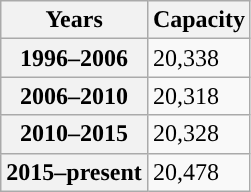<table class="wikitable">
<tr>
<th>Years</th>
<th>Capacity</th>
</tr>
<tr>
<th>1996–2006</th>
<td>20,338</td>
</tr>
<tr>
<th>2006–2010</th>
<td>20,318</td>
</tr>
<tr>
<th>2010–2015</th>
<td>20,328</td>
</tr>
<tr>
<th>2015–present</th>
<td>20,478</td>
</tr>
</table>
